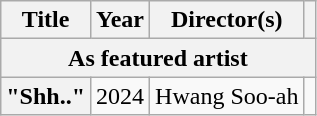<table class="wikitable plainrowheaders">
<tr>
<th scope="col">Title</th>
<th scope="col">Year</th>
<th scope="col">Director(s)</th>
<th scope="col"></th>
</tr>
<tr>
<th scope="col" colspan="4">As featured artist</th>
</tr>
<tr>
<th scope="row">"Shh.."<br></th>
<td>2024</td>
<td>Hwang Soo-ah</td>
<td style="text-align:center"></td>
</tr>
</table>
